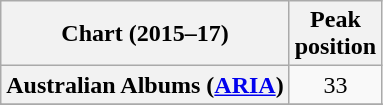<table class="wikitable sortable plainrowheaders" style="text-align:center">
<tr>
<th>Chart (2015–17)</th>
<th>Peak<br>position</th>
</tr>
<tr>
<th scope="row">Australian Albums (<a href='#'>ARIA</a>)</th>
<td>33</td>
</tr>
<tr>
</tr>
<tr>
</tr>
<tr>
</tr>
<tr>
</tr>
</table>
